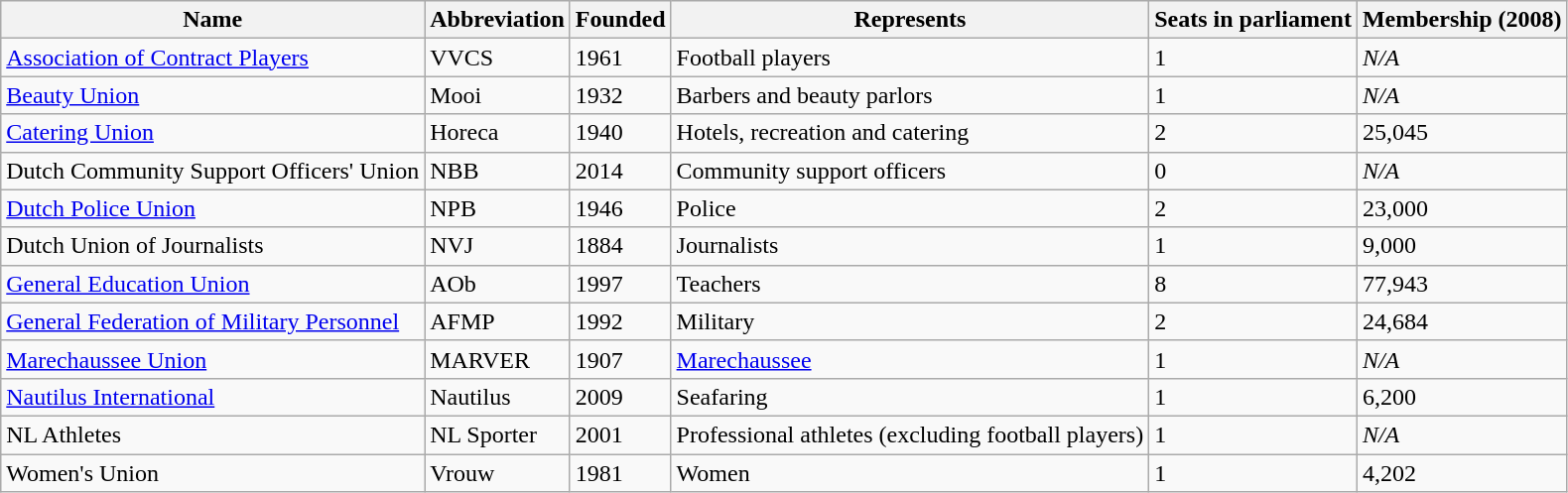<table class="wikitable sortable">
<tr>
<th>Name</th>
<th>Abbreviation</th>
<th>Founded</th>
<th>Represents</th>
<th>Seats in parliament</th>
<th>Membership (2008)</th>
</tr>
<tr>
<td><a href='#'>Association of Contract Players</a></td>
<td>VVCS</td>
<td>1961</td>
<td>Football players</td>
<td>1</td>
<td><em>N/A</em></td>
</tr>
<tr>
<td><a href='#'>Beauty Union</a></td>
<td>Mooi</td>
<td>1932</td>
<td>Barbers and beauty parlors</td>
<td>1</td>
<td><em>N/A</em></td>
</tr>
<tr>
<td><a href='#'>Catering Union</a></td>
<td>Horeca</td>
<td>1940</td>
<td>Hotels, recreation and catering</td>
<td>2</td>
<td>25,045</td>
</tr>
<tr>
<td>Dutch Community Support Officers' Union</td>
<td>NBB</td>
<td>2014</td>
<td>Community support officers</td>
<td>0</td>
<td><em>N/A</em></td>
</tr>
<tr>
<td><a href='#'>Dutch Police Union</a></td>
<td>NPB</td>
<td>1946</td>
<td>Police</td>
<td>2</td>
<td>23,000</td>
</tr>
<tr>
<td>Dutch Union of Journalists</td>
<td>NVJ</td>
<td>1884</td>
<td>Journalists</td>
<td>1</td>
<td>9,000</td>
</tr>
<tr>
<td><a href='#'>General Education Union</a></td>
<td>AOb</td>
<td>1997</td>
<td>Teachers</td>
<td>8</td>
<td>77,943</td>
</tr>
<tr>
<td><a href='#'>General Federation of Military Personnel</a></td>
<td>AFMP</td>
<td>1992</td>
<td>Military</td>
<td>2</td>
<td>24,684</td>
</tr>
<tr>
<td><a href='#'>Marechaussee Union</a></td>
<td>MARVER</td>
<td>1907</td>
<td><a href='#'>Marechaussee</a></td>
<td>1</td>
<td><em>N/A</em></td>
</tr>
<tr>
<td><a href='#'>Nautilus International</a></td>
<td>Nautilus</td>
<td>2009</td>
<td>Seafaring</td>
<td>1</td>
<td>6,200</td>
</tr>
<tr>
<td>NL Athletes</td>
<td>NL Sporter</td>
<td>2001</td>
<td>Professional athletes (excluding football players)</td>
<td>1</td>
<td><em>N/A</em></td>
</tr>
<tr>
<td>Women's Union</td>
<td>Vrouw</td>
<td>1981</td>
<td>Women</td>
<td>1</td>
<td>4,202</td>
</tr>
</table>
